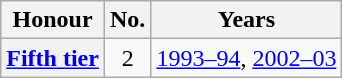<table class="wikitable plainrowheaders">
<tr>
<th scope=col>Honour</th>
<th scope=col>No.</th>
<th scope=col>Years</th>
</tr>
<tr>
<th scope=row><a href='#'>Fifth tier</a></th>
<td align=center>2</td>
<td><a href='#'>1993–94</a>, <a href='#'>2002–03</a></td>
</tr>
</table>
